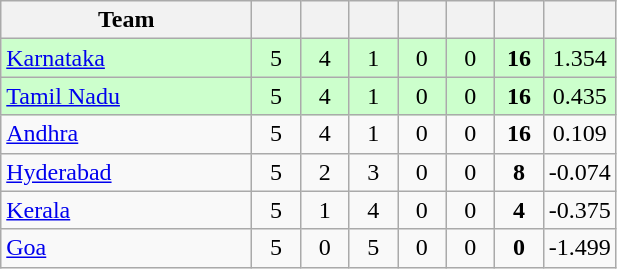<table class="wikitable" style="text-align:center">
<tr>
<th style="width:160px">Team</th>
<th style="width:25px"></th>
<th style="width:25px"></th>
<th style="width:25px"></th>
<th style="width:25px"></th>
<th style="width:25px"></th>
<th style="width:25px"></th>
<th style="width:25px"></th>
</tr>
<tr style="background:#cfc;">
<td style="text-align:left"><a href='#'>Karnataka</a></td>
<td>5</td>
<td>4</td>
<td>1</td>
<td>0</td>
<td>0</td>
<td><strong>16</strong></td>
<td>1.354</td>
</tr>
<tr style="background:#cfc;">
<td style="text-align:left"><a href='#'>Tamil Nadu</a></td>
<td>5</td>
<td>4</td>
<td>1</td>
<td>0</td>
<td>0</td>
<td><strong>16</strong></td>
<td>0.435</td>
</tr>
<tr>
<td style="text-align:left"><a href='#'>Andhra</a></td>
<td>5</td>
<td>4</td>
<td>1</td>
<td>0</td>
<td>0</td>
<td><strong>16</strong></td>
<td>0.109</td>
</tr>
<tr>
<td style="text-align:left"><a href='#'>Hyderabad</a></td>
<td>5</td>
<td>2</td>
<td>3</td>
<td>0</td>
<td>0</td>
<td><strong>8</strong></td>
<td>-0.074</td>
</tr>
<tr>
<td style="text-align:left"><a href='#'>Kerala</a></td>
<td>5</td>
<td>1</td>
<td>4</td>
<td>0</td>
<td>0</td>
<td><strong>4</strong></td>
<td>-0.375</td>
</tr>
<tr>
<td style="text-align:left"><a href='#'>Goa</a></td>
<td>5</td>
<td>0</td>
<td>5</td>
<td>0</td>
<td>0</td>
<td><strong>0</strong></td>
<td>-1.499</td>
</tr>
</table>
